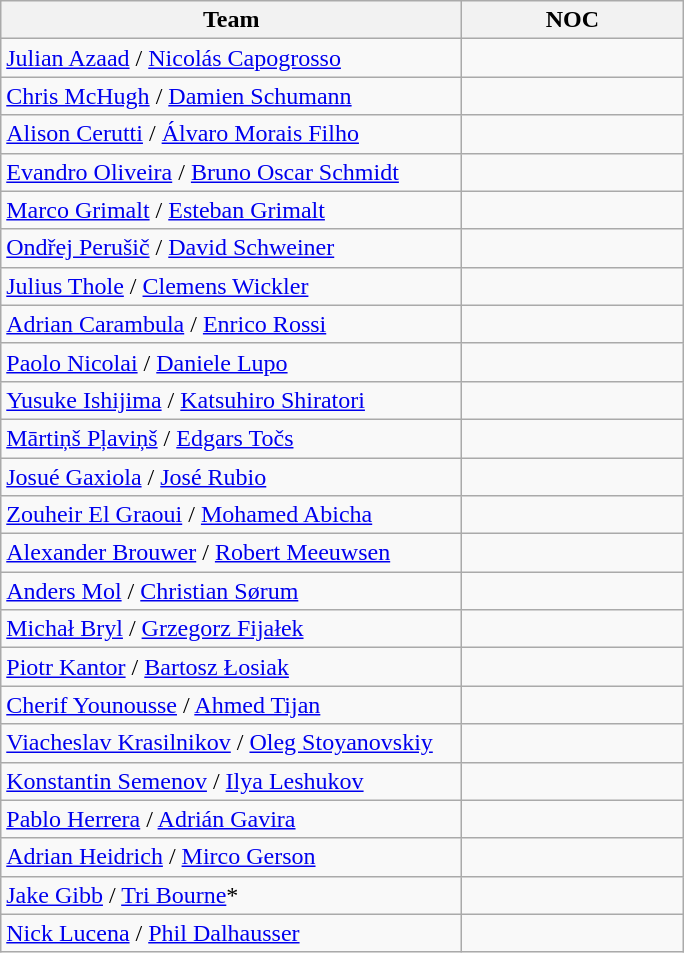<table class="wikitable">
<tr>
<th width=300>Team</th>
<th width=140>NOC</th>
</tr>
<tr>
<td><a href='#'>Julian Azaad</a> / <a href='#'>Nicolás Capogrosso</a></td>
<td></td>
</tr>
<tr>
<td><a href='#'>Chris McHugh</a> / <a href='#'>Damien Schumann</a></td>
<td></td>
</tr>
<tr>
<td><a href='#'>Alison Cerutti</a> / <a href='#'>Álvaro Morais Filho</a></td>
<td></td>
</tr>
<tr>
<td><a href='#'>Evandro Oliveira</a> / <a href='#'>Bruno Oscar Schmidt</a></td>
<td></td>
</tr>
<tr>
<td><a href='#'>Marco Grimalt</a> / <a href='#'>Esteban Grimalt</a></td>
<td></td>
</tr>
<tr>
<td><a href='#'>Ondřej Perušič</a> / <a href='#'>David Schweiner</a></td>
<td></td>
</tr>
<tr>
<td><a href='#'>Julius Thole</a> / <a href='#'>Clemens Wickler</a></td>
<td></td>
</tr>
<tr>
<td><a href='#'>Adrian Carambula</a> / <a href='#'>Enrico Rossi</a></td>
<td></td>
</tr>
<tr>
<td><a href='#'>Paolo Nicolai</a> / <a href='#'>Daniele Lupo</a></td>
<td></td>
</tr>
<tr>
<td><a href='#'>Yusuke Ishijima</a> / <a href='#'>Katsuhiro Shiratori</a></td>
<td></td>
</tr>
<tr>
<td><a href='#'>Mārtiņš Pļaviņš</a> / <a href='#'>Edgars Točs</a></td>
<td></td>
</tr>
<tr>
<td><a href='#'>Josué Gaxiola</a> / <a href='#'>José Rubio</a></td>
<td></td>
</tr>
<tr>
<td><a href='#'>Zouheir El Graoui</a> / <a href='#'>Mohamed Abicha</a></td>
<td></td>
</tr>
<tr>
<td><a href='#'>Alexander Brouwer</a> / <a href='#'>Robert Meeuwsen</a></td>
<td></td>
</tr>
<tr>
<td><a href='#'>Anders Mol</a> / <a href='#'>Christian Sørum</a></td>
<td></td>
</tr>
<tr>
<td><a href='#'>Michał Bryl</a> / <a href='#'>Grzegorz Fijałek</a></td>
<td></td>
</tr>
<tr>
<td><a href='#'>Piotr Kantor</a> / <a href='#'>Bartosz Łosiak</a></td>
<td></td>
</tr>
<tr>
<td><a href='#'>Cherif Younousse</a> / <a href='#'>Ahmed Tijan</a></td>
<td></td>
</tr>
<tr>
<td><a href='#'>Viacheslav Krasilnikov</a> / <a href='#'>Oleg Stoyanovskiy</a></td>
<td></td>
</tr>
<tr>
<td><a href='#'>Konstantin Semenov</a> / <a href='#'>Ilya Leshukov</a></td>
<td></td>
</tr>
<tr>
<td><a href='#'>Pablo Herrera</a> / <a href='#'>Adrián Gavira</a></td>
<td></td>
</tr>
<tr>
<td><a href='#'>Adrian Heidrich</a> / <a href='#'>Mirco Gerson</a></td>
<td></td>
</tr>
<tr>
<td><a href='#'>Jake Gibb</a> / <a href='#'>Tri Bourne</a>*</td>
<td></td>
</tr>
<tr>
<td><a href='#'>Nick Lucena</a> / <a href='#'>Phil Dalhausser</a></td>
<td></td>
</tr>
</table>
